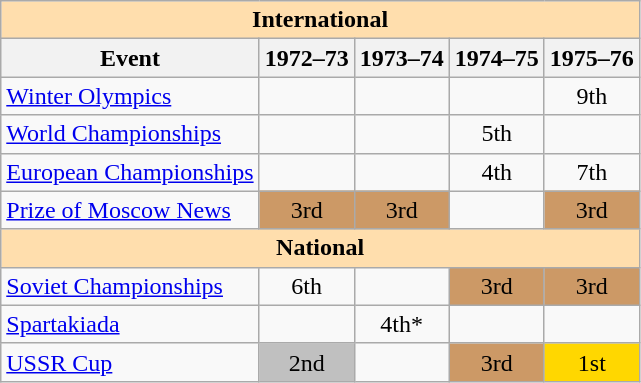<table class="wikitable" style="text-align:center">
<tr>
<th style="background-color: #ffdead; " colspan=5 align=center>International</th>
</tr>
<tr>
<th>Event</th>
<th>1972–73</th>
<th>1973–74</th>
<th>1974–75</th>
<th>1975–76</th>
</tr>
<tr>
<td align=left><a href='#'>Winter Olympics</a></td>
<td></td>
<td></td>
<td></td>
<td>9th</td>
</tr>
<tr>
<td align=left><a href='#'>World Championships</a></td>
<td></td>
<td></td>
<td>5th</td>
<td></td>
</tr>
<tr>
<td align=left><a href='#'>European Championships</a></td>
<td></td>
<td></td>
<td>4th</td>
<td>7th</td>
</tr>
<tr>
<td align=left><a href='#'>Prize of Moscow News</a></td>
<td bgcolor=cc9966>3rd</td>
<td bgcolor=cc9966>3rd</td>
<td></td>
<td bgcolor=cc9966>3rd</td>
</tr>
<tr>
<th style="background-color: #ffdead; " colspan=5 align=center>National</th>
</tr>
<tr>
<td align=left><a href='#'>Soviet Championships</a></td>
<td>6th</td>
<td></td>
<td bgcolor=cc9966>3rd</td>
<td bgcolor=cc9966>3rd</td>
</tr>
<tr>
<td align=left><a href='#'>Spartakiada</a></td>
<td></td>
<td>4th*</td>
<td></td>
<td></td>
</tr>
<tr>
<td align=left><a href='#'>USSR Cup</a></td>
<td bgcolor=silver>2nd</td>
<td></td>
<td bgcolor=cc9966>3rd</td>
<td bgcolor=gold>1st</td>
</tr>
</table>
